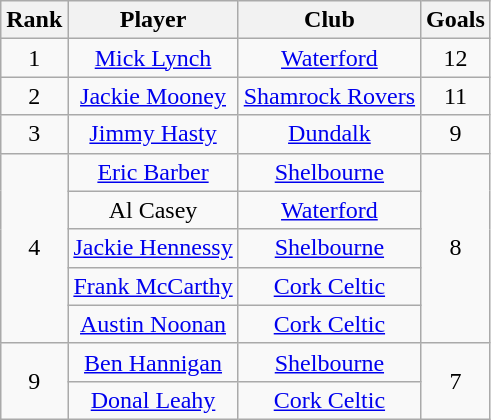<table class="wikitable" style="text-align:center">
<tr>
<th>Rank</th>
<th>Player</th>
<th>Club</th>
<th>Goals</th>
</tr>
<tr>
<td>1</td>
<td><a href='#'>Mick Lynch</a></td>
<td><a href='#'>Waterford</a></td>
<td>12</td>
</tr>
<tr>
<td>2</td>
<td><a href='#'>Jackie Mooney</a></td>
<td><a href='#'>Shamrock Rovers</a></td>
<td>11</td>
</tr>
<tr>
<td>3</td>
<td><a href='#'>Jimmy Hasty</a></td>
<td><a href='#'>Dundalk</a></td>
<td>9</td>
</tr>
<tr>
<td rowspan="5">4</td>
<td><a href='#'>Eric Barber</a></td>
<td><a href='#'>Shelbourne</a></td>
<td rowspan="5">8</td>
</tr>
<tr>
<td>Al Casey</td>
<td><a href='#'>Waterford</a></td>
</tr>
<tr>
<td><a href='#'>Jackie Hennessy</a></td>
<td><a href='#'>Shelbourne</a></td>
</tr>
<tr>
<td><a href='#'>Frank McCarthy</a></td>
<td><a href='#'>Cork Celtic</a></td>
</tr>
<tr>
<td><a href='#'>Austin Noonan</a></td>
<td><a href='#'>Cork Celtic</a></td>
</tr>
<tr>
<td rowspan="2">9</td>
<td><a href='#'>Ben Hannigan</a></td>
<td><a href='#'>Shelbourne</a></td>
<td rowspan="2">7</td>
</tr>
<tr>
<td><a href='#'>Donal Leahy</a></td>
<td><a href='#'>Cork Celtic</a></td>
</tr>
</table>
